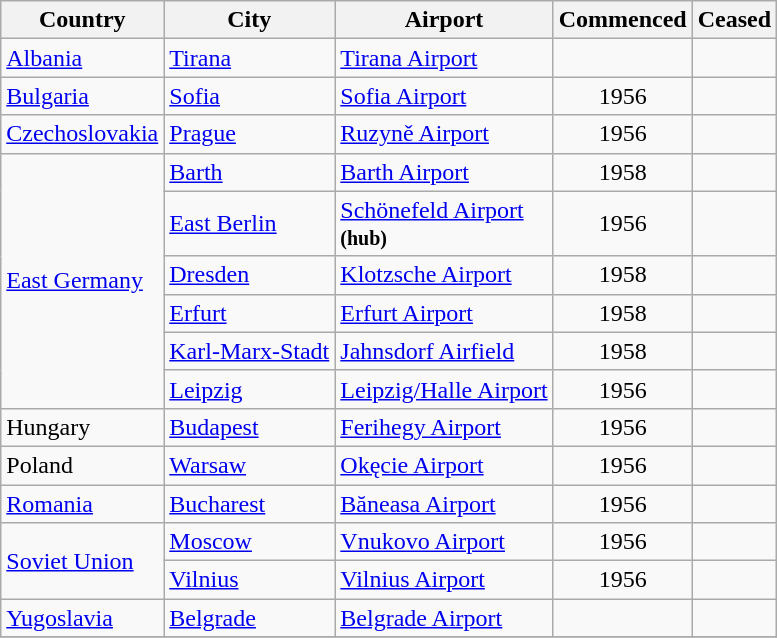<table class="wikitable sortable" style="border-collapse:collapse;text-align:top">
<tr>
<th>Country</th>
<th>City</th>
<th>Airport</th>
<th>Commenced</th>
<th>Ceased</th>
</tr>
<tr>
<td><a href='#'>Albania</a></td>
<td><a href='#'>Tirana</a></td>
<td><a href='#'>Tirana Airport</a></td>
<td align=center></td>
<td></td>
</tr>
<tr>
<td><a href='#'>Bulgaria</a></td>
<td><a href='#'>Sofia</a></td>
<td><a href='#'>Sofia Airport</a></td>
<td align=center>1956</td>
<td></td>
</tr>
<tr>
<td><a href='#'>Czechoslovakia</a></td>
<td><a href='#'>Prague</a></td>
<td><a href='#'>Ruzyně Airport</a></td>
<td align=center>1956</td>
<td></td>
</tr>
<tr>
<td rowspan="6"><a href='#'>East Germany</a></td>
<td><a href='#'>Barth</a></td>
<td><a href='#'>Barth Airport</a></td>
<td align=center>1958</td>
<td></td>
</tr>
<tr>
<td><a href='#'>East Berlin</a></td>
<td><a href='#'>Schönefeld Airport</a><br><small><strong>(hub)</strong></small></td>
<td align=center>1956</td>
<td></td>
</tr>
<tr>
<td><a href='#'>Dresden</a></td>
<td><a href='#'>Klotzsche Airport</a></td>
<td align=center>1958</td>
<td></td>
</tr>
<tr>
<td><a href='#'>Erfurt</a></td>
<td><a href='#'>Erfurt Airport</a></td>
<td align=center>1958</td>
<td></td>
</tr>
<tr>
<td><a href='#'>Karl-Marx-Stadt</a></td>
<td><a href='#'>Jahnsdorf Airfield</a></td>
<td align=center>1958</td>
<td align=center></td>
</tr>
<tr>
<td><a href='#'>Leipzig</a></td>
<td><a href='#'>Leipzig/Halle Airport</a></td>
<td align=center>1956</td>
<td></td>
</tr>
<tr>
<td>Hungary</td>
<td><a href='#'>Budapest</a></td>
<td><a href='#'>Ferihegy Airport</a></td>
<td align=center>1956</td>
<td></td>
</tr>
<tr>
<td>Poland</td>
<td><a href='#'>Warsaw</a></td>
<td><a href='#'>Okęcie Airport</a></td>
<td align=center>1956</td>
<td></td>
</tr>
<tr>
<td><a href='#'>Romania</a></td>
<td><a href='#'>Bucharest</a></td>
<td><a href='#'>Băneasa Airport</a></td>
<td align=center>1956</td>
<td></td>
</tr>
<tr>
<td rowspan="2"><a href='#'>Soviet Union</a></td>
<td><a href='#'>Moscow</a></td>
<td><a href='#'>Vnukovo Airport</a></td>
<td align=center>1956</td>
<td></td>
</tr>
<tr>
<td><a href='#'>Vilnius</a></td>
<td><a href='#'>Vilnius Airport</a></td>
<td align=center>1956</td>
<td align=center></td>
</tr>
<tr>
<td><a href='#'>Yugoslavia</a></td>
<td><a href='#'>Belgrade</a></td>
<td><a href='#'>Belgrade Airport</a></td>
<td align=center></td>
<td></td>
</tr>
<tr>
</tr>
</table>
